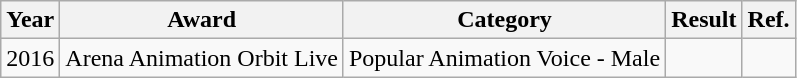<table class="wikitable">
<tr>
<th>Year</th>
<th>Award</th>
<th>Category</th>
<th>Result</th>
<th>Ref.</th>
</tr>
<tr>
<td>2016</td>
<td>Arena Animation Orbit Live</td>
<td>Popular Animation Voice - Male</td>
<td></td>
<td></td>
</tr>
</table>
